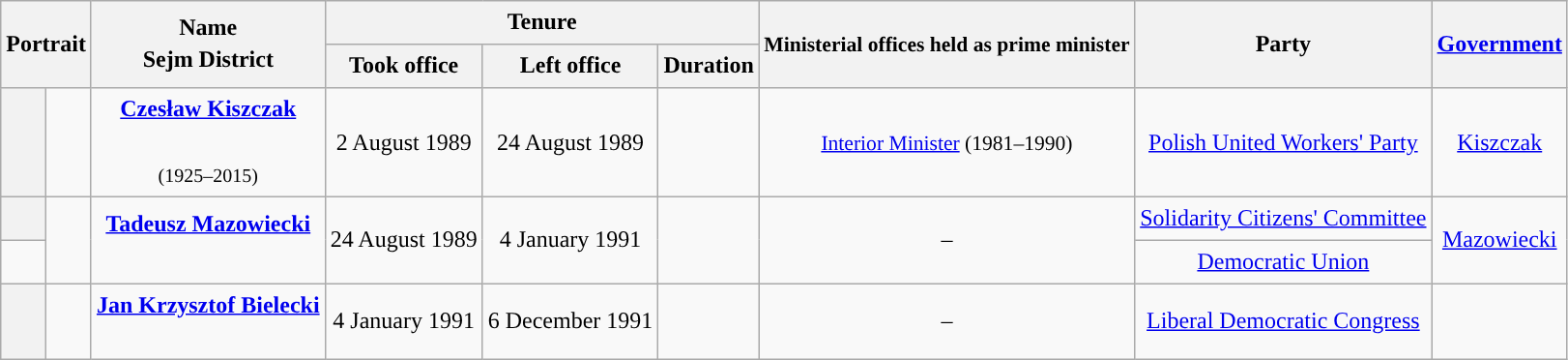<table class="wikitable" style="line-height:1.4em; text-align:center;">
<tr>
<th colspan="2" rowspan="2" scope="col">Portrait</th>
<th rowspan="2">Name<br>Sejm District<br></th>
<th colspan="3" scope="colgroup">Tenure</th>
<th rowspan="2" style="font-size:90%; line-height:normal" scope="col">Ministerial offices held as prime minister</th>
<th rowspan="2">Party</th>
<th rowspan="2"><a href='#'>Government</a></th>
</tr>
<tr>
<th>Took office</th>
<th>Left office</th>
<th>Duration</th>
</tr>
<tr>
<th style="background:"><br></th>
<td></td>
<td><strong><a href='#'>Czesław Kiszczak</a></strong><br><br><small>(1925–2015)</small></td>
<td>2 August 1989</td>
<td>24 August 1989<br></td>
<td></td>
<td style="font-size:90%;"><a href='#'>Interior Minister</a> (1981–1990)</td>
<td><a href='#'>Polish United Workers' Party</a></td>
<td><a href='#'>Kiszczak</a></td>
</tr>
<tr>
<th style="background:"><br></th>
<td rowspan=2></td>
<td rowspan=2><strong><a href='#'>Tadeusz Mazowiecki</a></strong><br><br></td>
<td rowspan=2>24 August 1989</td>
<td rowspan=2>4 January 1991</td>
<td rowspan=2></td>
<td rowspan=2>–</td>
<td><a href='#'>Solidarity Citizens' Committee</a></td>
<td rowspan=2 ><a href='#'>Mazowiecki</a><br></td>
</tr>
<tr>
<td style="background:"></td>
<td><a href='#'>Democratic Union</a></td>
</tr>
<tr>
<th style="background:"></th>
<td></td>
<td><strong><a href='#'>Jan Krzysztof Bielecki</a></strong><br><br></td>
<td>4 January 1991</td>
<td>6 December 1991</td>
<td></td>
<td>–</td>
<td><a href='#'>Liberal Democratic Congress</a></td>
<td><br></td>
</tr>
</table>
